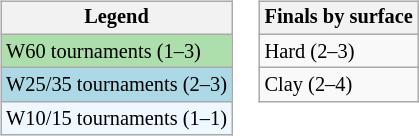<table>
<tr valign=top>
<td><br><table class=wikitable style="font-size:85%">
<tr>
<th>Legend</th>
</tr>
<tr style="background:#addfad;">
<td>W60 tournaments (1–3)</td>
</tr>
<tr style="background:lightblue;">
<td>W25/35 tournaments (2–3)</td>
</tr>
<tr style="background:#f0f8ff;">
<td>W10/15 tournaments (1–1)</td>
</tr>
</table>
</td>
<td><br><table class=wikitable style="font-size:85%">
<tr>
<th>Finals by surface</th>
</tr>
<tr>
<td>Hard (2–3)</td>
</tr>
<tr>
<td>Clay (2–4)</td>
</tr>
</table>
</td>
</tr>
</table>
